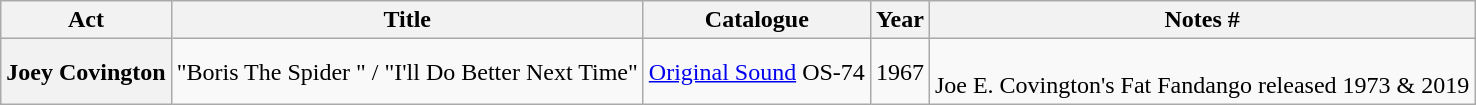<table class="wikitable plainrowheaders sortable">
<tr>
<th scope="col" class="unsortable">Act</th>
<th scope="col">Title</th>
<th scope="col">Catalogue</th>
<th scope="col">Year</th>
<th scope="col" class="unsortable">Notes #</th>
</tr>
<tr>
<th scope="row">Joey Covington</th>
<td>"Boris The Spider " / "I'll Do Better Next Time"</td>
<td><a href='#'>Original Sound</a> OS-74</td>
<td>1967</td>
<td><br>Joe E. Covington's Fat Fandango released 1973 & 2019</td>
</tr>
</table>
